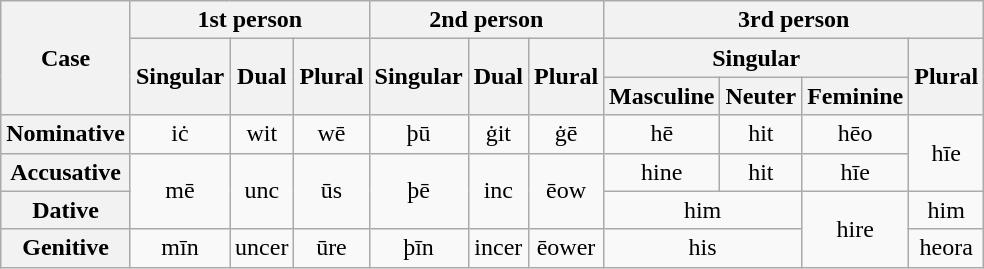<table class="wikitable" style="text-align:center">
<tr>
<th rowspan="3">Case</th>
<th colspan="3">1st person</th>
<th colspan="3">2nd person</th>
<th colspan="4">3rd person</th>
</tr>
<tr>
<th rowspan="2">Singular</th>
<th rowspan="2">Dual</th>
<th rowspan="2">Plural</th>
<th rowspan="2">Singular</th>
<th rowspan="2">Dual</th>
<th rowspan="2">Plural</th>
<th colspan="3">Singular</th>
<th rowspan="2">Plural</th>
</tr>
<tr>
<th>Masculine</th>
<th>Neuter</th>
<th>Feminine</th>
</tr>
<tr>
<th>Nominative</th>
<td>iċ</td>
<td>wit</td>
<td>wē</td>
<td>þū</td>
<td>ġit</td>
<td>ġē</td>
<td>hē</td>
<td>hit</td>
<td>hēo</td>
<td rowspan="2">hīe</td>
</tr>
<tr>
<th>Accusative</th>
<td rowspan="2">mē</td>
<td rowspan="2">unc</td>
<td rowspan="2">ūs</td>
<td rowspan="2">þē</td>
<td rowspan="2">inc</td>
<td rowspan="2">ēow</td>
<td>hine</td>
<td>hit</td>
<td>hīe</td>
</tr>
<tr>
<th>Dative</th>
<td colspan="2">him</td>
<td rowspan="2">hire</td>
<td>him</td>
</tr>
<tr>
<th>Genitive</th>
<td>mīn</td>
<td>uncer</td>
<td>ūre</td>
<td>þīn</td>
<td>incer</td>
<td>ēower</td>
<td colspan="2">his</td>
<td>heora</td>
</tr>
</table>
